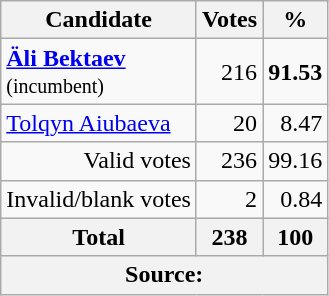<table class="wikitable" style="text-align:right">
<tr>
<th>Candidate</th>
<th>Votes</th>
<th>%</th>
</tr>
<tr>
<td align="left"><strong><a href='#'>Äli Bektaev</a></strong><br><small>(incumbent)</small></td>
<td>216</td>
<td><strong>91.53</strong></td>
</tr>
<tr>
<td align="left"><a href='#'>Tolqyn Aiubaeva</a></td>
<td>20</td>
<td>8.47</td>
</tr>
<tr>
<td>Valid votes</td>
<td>236</td>
<td>99.16</td>
</tr>
<tr>
<td>Invalid/blank votes</td>
<td>2</td>
<td>0.84</td>
</tr>
<tr>
<th>Total</th>
<th>238</th>
<th>100</th>
</tr>
<tr>
<th colspan="3">Source: </th>
</tr>
</table>
